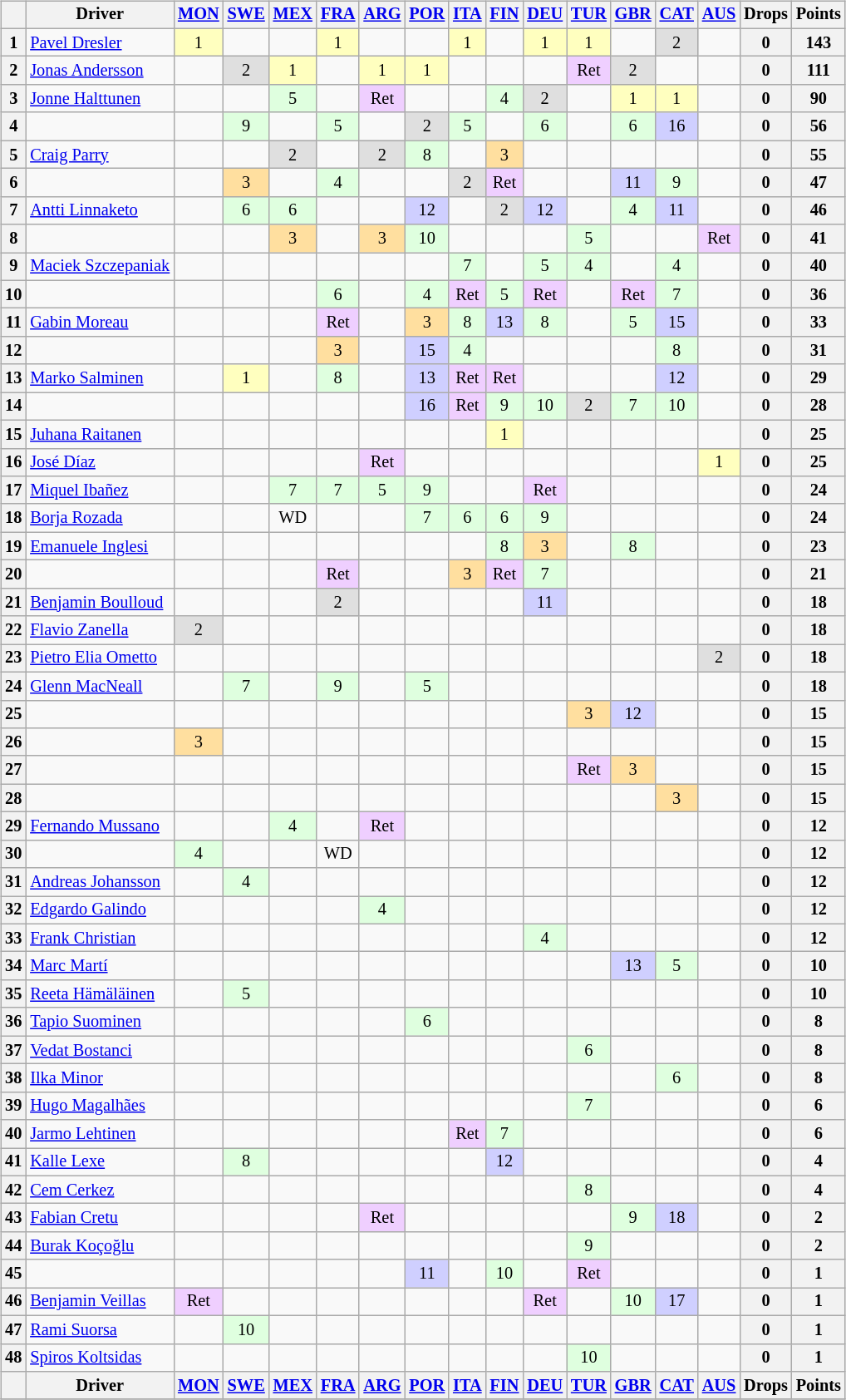<table>
<tr>
<td><br><table class="wikitable" style="font-size: 85%; text-align: center;">
<tr valign="top">
<th valign="middle"></th>
<th valign="middle">Driver</th>
<th><a href='#'>MON</a><br></th>
<th><a href='#'>SWE</a><br></th>
<th><a href='#'>MEX</a><br></th>
<th><a href='#'>FRA</a><br></th>
<th><a href='#'>ARG</a><br></th>
<th><a href='#'>POR</a><br></th>
<th><a href='#'>ITA</a><br></th>
<th><a href='#'>FIN</a><br></th>
<th><a href='#'>DEU</a><br></th>
<th><a href='#'>TUR</a><br></th>
<th><a href='#'>GBR</a><br></th>
<th><a href='#'>CAT</a><br></th>
<th><a href='#'>AUS</a><br></th>
<th valign="middle">Drops</th>
<th valign="middle">Points</th>
</tr>
<tr>
<th>1</th>
<td align="left"> <a href='#'>Pavel Dresler</a></td>
<td style="background:#ffffbf;">1</td>
<td></td>
<td></td>
<td style="background:#ffffbf;">1</td>
<td></td>
<td></td>
<td style="background:#ffffbf;">1</td>
<td></td>
<td style="background:#ffffbf;">1</td>
<td style="background:#ffffbf;">1</td>
<td></td>
<td style="background:#dfdfdf;">2</td>
<td></td>
<th>0</th>
<th>143</th>
</tr>
<tr>
<th>2</th>
<td align="left"> <a href='#'>Jonas Andersson</a></td>
<td></td>
<td style="background:#dfdfdf;">2</td>
<td style="background:#ffffbf;">1</td>
<td></td>
<td style="background:#ffffbf;">1</td>
<td style="background:#ffffbf;">1</td>
<td></td>
<td></td>
<td></td>
<td style="background:#efcfff;">Ret</td>
<td style="background:#dfdfdf;">2</td>
<td></td>
<td></td>
<th>0</th>
<th>111</th>
</tr>
<tr>
<th>3</th>
<td align="left"> <a href='#'>Jonne Halttunen</a></td>
<td></td>
<td></td>
<td style="background:#dfffdf;">5</td>
<td></td>
<td style="background:#efcfff;">Ret</td>
<td></td>
<td></td>
<td style="background:#dfffdf;">4</td>
<td style="background:#dfdfdf;">2</td>
<td></td>
<td style="background:#ffffbf;">1</td>
<td style="background:#ffffbf;">1</td>
<td></td>
<th>0</th>
<th>90</th>
</tr>
<tr>
<th>4</th>
<td align="left"></td>
<td></td>
<td style="background:#dfffdf;">9</td>
<td></td>
<td style="background:#dfffdf;">5</td>
<td></td>
<td style="background:#dfdfdf;">2</td>
<td style="background:#dfffdf;">5</td>
<td></td>
<td style="background:#dfffdf;">6</td>
<td></td>
<td style="background:#dfffdf;">6</td>
<td style="background:#cfcfff;">16</td>
<td></td>
<th>0</th>
<th>56</th>
</tr>
<tr>
<th>5</th>
<td align="left"> <a href='#'>Craig Parry</a></td>
<td></td>
<td></td>
<td style="background:#dfdfdf;">2</td>
<td></td>
<td style="background:#dfdfdf;">2</td>
<td style="background:#dfffdf;">8</td>
<td></td>
<td style="background:#ffdf9f;">3</td>
<td></td>
<td></td>
<td></td>
<td></td>
<td></td>
<th>0</th>
<th>55</th>
</tr>
<tr>
<th>6</th>
<td align="left"></td>
<td></td>
<td style="background:#ffdf9f;">3</td>
<td></td>
<td style="background:#dfffdf;">4</td>
<td></td>
<td></td>
<td style="background:#dfdfdf;">2</td>
<td style="background:#efcfff;">Ret</td>
<td></td>
<td></td>
<td style="background:#cfcfff;">11</td>
<td style="background:#dfffdf;">9</td>
<td></td>
<th>0</th>
<th>47</th>
</tr>
<tr>
<th>7</th>
<td align="left"> <a href='#'>Antti Linnaketo</a></td>
<td></td>
<td style="background:#dfffdf;">6</td>
<td style="background:#dfffdf;">6</td>
<td></td>
<td></td>
<td style="background:#cfcfff;">12</td>
<td></td>
<td style="background:#dfdfdf;">2</td>
<td style="background:#cfcfff;">12</td>
<td></td>
<td style="background:#dfffdf;">4</td>
<td style="background:#cfcfff;">11</td>
<td></td>
<th>0</th>
<th>46</th>
</tr>
<tr>
<th>8</th>
<td align="left"></td>
<td></td>
<td></td>
<td style="background:#ffdf9f;">3</td>
<td></td>
<td style="background:#ffdf9f;">3</td>
<td style="background:#dfffdf;">10</td>
<td></td>
<td></td>
<td></td>
<td style="background:#dfffdf;">5</td>
<td></td>
<td></td>
<td style="background:#efcfff;">Ret</td>
<th>0</th>
<th>41</th>
</tr>
<tr>
<th>9</th>
<td align="left"> <a href='#'>Maciek Szczepaniak</a></td>
<td></td>
<td></td>
<td></td>
<td></td>
<td></td>
<td></td>
<td style="background:#dfffdf;">7</td>
<td></td>
<td style="background:#dfffdf;">5</td>
<td style="background:#dfffdf;">4</td>
<td></td>
<td style="background:#dfffdf;">4</td>
<td></td>
<th>0</th>
<th>40</th>
</tr>
<tr>
<th>10</th>
<td align="left"></td>
<td></td>
<td></td>
<td></td>
<td style="background:#dfffdf;">6</td>
<td></td>
<td style="background:#dfffdf;">4</td>
<td style="background:#efcfff;">Ret</td>
<td style="background:#dfffdf;">5</td>
<td style="background:#efcfff;">Ret</td>
<td></td>
<td style="background:#efcfff;">Ret</td>
<td style="background:#dfffdf;">7</td>
<td></td>
<th>0</th>
<th>36</th>
</tr>
<tr>
<th>11</th>
<td align="left"> <a href='#'>Gabin Moreau</a></td>
<td></td>
<td></td>
<td></td>
<td style="background:#efcfff;">Ret</td>
<td></td>
<td style="background:#ffdf9f;">3</td>
<td style="background:#dfffdf;">8</td>
<td style="background:#cfcfff;">13</td>
<td style="background:#dfffdf;">8</td>
<td></td>
<td style="background:#dfffdf;">5</td>
<td style="background:#cfcfff;">15</td>
<td></td>
<th>0</th>
<th>33</th>
</tr>
<tr>
<th>12</th>
<td align="left"></td>
<td></td>
<td></td>
<td></td>
<td style="background:#ffdf9f;">3</td>
<td></td>
<td style="background:#cfcfff;">15</td>
<td style="background:#dfffdf;">4</td>
<td></td>
<td></td>
<td></td>
<td></td>
<td style="background:#dfffdf;">8</td>
<td></td>
<th>0</th>
<th>31</th>
</tr>
<tr>
<th>13</th>
<td align="left"> <a href='#'>Marko Salminen</a></td>
<td></td>
<td style="background:#ffffbf;">1</td>
<td></td>
<td style="background:#dfffdf;">8</td>
<td></td>
<td style="background:#cfcfff;">13</td>
<td style="background:#efcfff;">Ret</td>
<td style="background:#efcfff;">Ret</td>
<td></td>
<td></td>
<td></td>
<td style="background:#cfcfff;">12</td>
<td></td>
<th>0</th>
<th>29</th>
</tr>
<tr>
<th>14</th>
<td align="left"></td>
<td></td>
<td></td>
<td></td>
<td></td>
<td></td>
<td style="background:#cfcfff;">16</td>
<td style="background:#efcfff;">Ret</td>
<td style="background:#dfffdf;">9</td>
<td style="background:#dfffdf;">10</td>
<td style="background:#dfdfdf;">2</td>
<td style="background:#dfffdf;">7</td>
<td style="background:#dfffdf;">10</td>
<td></td>
<th>0</th>
<th>28</th>
</tr>
<tr>
<th>15</th>
<td align="left"> <a href='#'>Juhana Raitanen</a></td>
<td></td>
<td></td>
<td></td>
<td></td>
<td></td>
<td></td>
<td></td>
<td style="background:#ffffbf;">1</td>
<td></td>
<td></td>
<td></td>
<td></td>
<td></td>
<th>0</th>
<th>25</th>
</tr>
<tr>
<th>16</th>
<td align="left"> <a href='#'>José Díaz</a></td>
<td></td>
<td></td>
<td></td>
<td></td>
<td style="background:#efcfff;">Ret</td>
<td></td>
<td></td>
<td></td>
<td></td>
<td></td>
<td></td>
<td></td>
<td style="background:#ffffbf;">1</td>
<th>0</th>
<th>25</th>
</tr>
<tr>
<th>17</th>
<td align="left"> <a href='#'>Miquel Ibañez</a></td>
<td></td>
<td></td>
<td style="background:#dfffdf;">7</td>
<td style="background:#dfffdf;">7</td>
<td style="background:#dfffdf;">5</td>
<td style="background:#dfffdf;">9</td>
<td></td>
<td></td>
<td style="background:#efcfff;">Ret</td>
<td></td>
<td></td>
<td></td>
<td></td>
<th>0</th>
<th>24</th>
</tr>
<tr>
<th>18</th>
<td align="left"> <a href='#'>Borja Rozada</a></td>
<td></td>
<td></td>
<td>WD</td>
<td></td>
<td></td>
<td style="background:#dfffdf;">7</td>
<td style="background:#dfffdf;">6</td>
<td style="background:#dfffdf;">6</td>
<td style="background:#dfffdf;">9</td>
<td></td>
<td></td>
<td></td>
<td></td>
<th>0</th>
<th>24</th>
</tr>
<tr>
<th>19</th>
<td align="left"> <a href='#'>Emanuele Inglesi</a></td>
<td></td>
<td></td>
<td></td>
<td></td>
<td></td>
<td></td>
<td></td>
<td style="background:#dfffdf;">8</td>
<td style="background:#ffdf9f;">3</td>
<td></td>
<td style="background:#dfffdf;">8</td>
<td></td>
<td></td>
<th>0</th>
<th>23</th>
</tr>
<tr>
<th>20</th>
<td align="left"></td>
<td></td>
<td></td>
<td></td>
<td style="background:#efcfff;">Ret</td>
<td></td>
<td></td>
<td style="background:#ffdf9f;">3</td>
<td style="background:#efcfff;">Ret</td>
<td style="background:#dfffdf;">7</td>
<td></td>
<td></td>
<td></td>
<td></td>
<th>0</th>
<th>21</th>
</tr>
<tr>
<th>21</th>
<td align="left"> <a href='#'>Benjamin Boulloud</a></td>
<td></td>
<td></td>
<td></td>
<td style="background:#dfdfdf;">2</td>
<td></td>
<td></td>
<td></td>
<td></td>
<td style="background:#cfcfff;">11</td>
<td></td>
<td></td>
<td></td>
<td></td>
<th>0</th>
<th>18</th>
</tr>
<tr>
<th>22</th>
<td align="left"> <a href='#'>Flavio Zanella</a></td>
<td style="background:#dfdfdf;">2</td>
<td></td>
<td></td>
<td></td>
<td></td>
<td></td>
<td></td>
<td></td>
<td></td>
<td></td>
<td></td>
<td></td>
<td></td>
<th>0</th>
<th>18</th>
</tr>
<tr>
<th>23</th>
<td align="left"> <a href='#'>Pietro Elia Ometto</a></td>
<td></td>
<td></td>
<td></td>
<td></td>
<td></td>
<td></td>
<td></td>
<td></td>
<td></td>
<td></td>
<td></td>
<td></td>
<td style="background:#dfdfdf;">2</td>
<th>0</th>
<th>18</th>
</tr>
<tr>
<th>24</th>
<td align="left"> <a href='#'>Glenn MacNeall</a></td>
<td></td>
<td style="background:#dfffdf;">7</td>
<td></td>
<td style="background:#dfffdf;">9</td>
<td></td>
<td style="background:#dfffdf;">5</td>
<td></td>
<td></td>
<td></td>
<td></td>
<td></td>
<td></td>
<td></td>
<th>0</th>
<th>18</th>
</tr>
<tr>
<th>25</th>
<td align="left"></td>
<td></td>
<td></td>
<td></td>
<td></td>
<td></td>
<td></td>
<td></td>
<td></td>
<td></td>
<td style="background:#ffdf9f;">3</td>
<td style="background:#cfcfff;">12</td>
<td></td>
<td></td>
<th>0</th>
<th>15</th>
</tr>
<tr>
<th>26</th>
<td align="left"></td>
<td style="background:#ffdf9f;">3</td>
<td></td>
<td></td>
<td></td>
<td></td>
<td></td>
<td></td>
<td></td>
<td></td>
<td></td>
<td></td>
<td></td>
<td></td>
<th>0</th>
<th>15</th>
</tr>
<tr>
<th>27</th>
<td align="left"></td>
<td></td>
<td></td>
<td></td>
<td></td>
<td></td>
<td></td>
<td></td>
<td></td>
<td></td>
<td style="background:#efcfff;">Ret</td>
<td style="background:#ffdf9f;">3</td>
<td></td>
<td></td>
<th>0</th>
<th>15</th>
</tr>
<tr>
<th>28</th>
<td align="left"></td>
<td></td>
<td></td>
<td></td>
<td></td>
<td></td>
<td></td>
<td></td>
<td></td>
<td></td>
<td></td>
<td></td>
<td style="background:#ffdf9f;">3</td>
<td></td>
<th>0</th>
<th>15</th>
</tr>
<tr>
<th>29</th>
<td align="left"> <a href='#'>Fernando Mussano</a></td>
<td></td>
<td></td>
<td style="background:#dfffdf;">4</td>
<td></td>
<td style="background:#efcfff;">Ret</td>
<td></td>
<td></td>
<td></td>
<td></td>
<td></td>
<td></td>
<td></td>
<td></td>
<th>0</th>
<th>12</th>
</tr>
<tr>
<th>30</th>
<td align="left"></td>
<td style="background:#dfffdf;">4</td>
<td></td>
<td></td>
<td>WD</td>
<td></td>
<td></td>
<td></td>
<td></td>
<td></td>
<td></td>
<td></td>
<td></td>
<td></td>
<th>0</th>
<th>12</th>
</tr>
<tr>
<th>31</th>
<td align="left"> <a href='#'>Andreas Johansson</a></td>
<td></td>
<td style="background:#dfffdf;">4</td>
<td></td>
<td></td>
<td></td>
<td></td>
<td></td>
<td></td>
<td></td>
<td></td>
<td></td>
<td></td>
<td></td>
<th>0</th>
<th>12</th>
</tr>
<tr>
<th>32</th>
<td align="left"> <a href='#'>Edgardo Galindo</a></td>
<td></td>
<td></td>
<td></td>
<td></td>
<td style="background:#dfffdf;">4</td>
<td></td>
<td></td>
<td></td>
<td></td>
<td></td>
<td></td>
<td></td>
<td></td>
<th>0</th>
<th>12</th>
</tr>
<tr>
<th>33</th>
<td align="left"> <a href='#'>Frank Christian</a></td>
<td></td>
<td></td>
<td></td>
<td></td>
<td></td>
<td></td>
<td></td>
<td></td>
<td style="background:#dfffdf;">4</td>
<td></td>
<td></td>
<td></td>
<td></td>
<th>0</th>
<th>12</th>
</tr>
<tr>
<th>34</th>
<td align="left"> <a href='#'>Marc Martí</a></td>
<td></td>
<td></td>
<td></td>
<td></td>
<td></td>
<td></td>
<td></td>
<td></td>
<td></td>
<td></td>
<td style="background:#cfcfff;">13</td>
<td style="background:#dfffdf;">5</td>
<td></td>
<th>0</th>
<th>10</th>
</tr>
<tr>
<th>35</th>
<td align="left"> <a href='#'>Reeta Hämäläinen</a></td>
<td></td>
<td style="background:#dfffdf;">5</td>
<td></td>
<td></td>
<td></td>
<td></td>
<td></td>
<td></td>
<td></td>
<td></td>
<td></td>
<td></td>
<td></td>
<th>0</th>
<th>10</th>
</tr>
<tr>
<th>36</th>
<td align="left"> <a href='#'>Tapio Suominen</a></td>
<td></td>
<td></td>
<td></td>
<td></td>
<td></td>
<td style="background:#dfffdf;">6</td>
<td></td>
<td></td>
<td></td>
<td></td>
<td></td>
<td></td>
<td></td>
<th>0</th>
<th>8</th>
</tr>
<tr>
<th>37</th>
<td align="left"> <a href='#'>Vedat Bostanci</a></td>
<td></td>
<td></td>
<td></td>
<td></td>
<td></td>
<td></td>
<td></td>
<td></td>
<td></td>
<td style="background:#dfffdf;">6</td>
<td></td>
<td></td>
<td></td>
<th>0</th>
<th>8</th>
</tr>
<tr>
<th>38</th>
<td align="left"> <a href='#'>Ilka Minor</a></td>
<td></td>
<td></td>
<td></td>
<td></td>
<td></td>
<td></td>
<td></td>
<td></td>
<td></td>
<td></td>
<td></td>
<td style="background:#dfffdf;">6</td>
<td></td>
<th>0</th>
<th>8</th>
</tr>
<tr>
<th>39</th>
<td align="left"> <a href='#'>Hugo Magalhães</a></td>
<td></td>
<td></td>
<td></td>
<td></td>
<td></td>
<td></td>
<td></td>
<td></td>
<td></td>
<td style="background:#dfffdf;">7</td>
<td></td>
<td></td>
<td></td>
<th>0</th>
<th>6</th>
</tr>
<tr>
<th>40</th>
<td align="left"> <a href='#'>Jarmo Lehtinen</a></td>
<td></td>
<td></td>
<td></td>
<td></td>
<td></td>
<td></td>
<td style="background:#efcfff;">Ret</td>
<td style="background:#dfffdf;">7</td>
<td></td>
<td></td>
<td></td>
<td></td>
<td></td>
<th>0</th>
<th>6</th>
</tr>
<tr>
<th>41</th>
<td align="left"> <a href='#'>Kalle Lexe</a></td>
<td></td>
<td style="background:#dfffdf;">8</td>
<td></td>
<td></td>
<td></td>
<td></td>
<td></td>
<td style="background:#cfcfff;">12</td>
<td></td>
<td></td>
<td></td>
<td></td>
<td></td>
<th>0</th>
<th>4</th>
</tr>
<tr>
<th>42</th>
<td align="left"> <a href='#'>Cem Cerkez</a></td>
<td></td>
<td></td>
<td></td>
<td></td>
<td></td>
<td></td>
<td></td>
<td></td>
<td></td>
<td style="background:#dfffdf;">8</td>
<td></td>
<td></td>
<td></td>
<th>0</th>
<th>4</th>
</tr>
<tr>
<th>43</th>
<td align="left"> <a href='#'>Fabian Cretu</a></td>
<td></td>
<td></td>
<td></td>
<td></td>
<td style="background:#efcfff;">Ret</td>
<td></td>
<td></td>
<td></td>
<td></td>
<td></td>
<td style="background:#dfffdf;">9</td>
<td style="background:#cfcfff;">18</td>
<td></td>
<th>0</th>
<th>2</th>
</tr>
<tr>
<th>44</th>
<td align="left"> <a href='#'>Burak Koçoğlu</a></td>
<td></td>
<td></td>
<td></td>
<td></td>
<td></td>
<td></td>
<td></td>
<td></td>
<td></td>
<td style="background:#dfffdf;">9</td>
<td></td>
<td></td>
<td></td>
<th>0</th>
<th>2</th>
</tr>
<tr>
<th>45</th>
<td align="left"></td>
<td></td>
<td></td>
<td></td>
<td></td>
<td></td>
<td style="background:#cfcfff;">11</td>
<td></td>
<td style="background:#dfffdf;">10</td>
<td></td>
<td style="background:#efcfff;">Ret</td>
<td></td>
<td></td>
<td></td>
<th>0</th>
<th>1</th>
</tr>
<tr>
<th>46</th>
<td align="left"> <a href='#'>Benjamin Veillas</a></td>
<td style="background:#efcfff;">Ret</td>
<td></td>
<td></td>
<td></td>
<td></td>
<td></td>
<td></td>
<td></td>
<td style="background:#efcfff;">Ret</td>
<td></td>
<td style="background:#dfffdf;">10</td>
<td style="background:#cfcfff;">17</td>
<td></td>
<th>0</th>
<th>1</th>
</tr>
<tr>
<th>47</th>
<td align="left"> <a href='#'>Rami Suorsa</a></td>
<td></td>
<td style="background:#dfffdf;">10</td>
<td></td>
<td></td>
<td></td>
<td></td>
<td></td>
<td></td>
<td></td>
<td></td>
<td></td>
<td></td>
<td></td>
<th>0</th>
<th>1</th>
</tr>
<tr>
<th>48</th>
<td align="left"> <a href='#'>Spiros Koltsidas</a></td>
<td></td>
<td></td>
<td></td>
<td></td>
<td></td>
<td></td>
<td></td>
<td></td>
<td></td>
<td style="background:#dfffdf;">10</td>
<td></td>
<td></td>
<td></td>
<th>0</th>
<th>1</th>
</tr>
<tr>
<th valign="middle"></th>
<th valign="middle">Driver</th>
<th><a href='#'>MON</a><br></th>
<th><a href='#'>SWE</a><br></th>
<th><a href='#'>MEX</a><br></th>
<th><a href='#'>FRA</a><br></th>
<th><a href='#'>ARG</a><br></th>
<th><a href='#'>POR</a><br></th>
<th><a href='#'>ITA</a><br></th>
<th><a href='#'>FIN</a><br></th>
<th><a href='#'>DEU</a><br></th>
<th><a href='#'>TUR</a><br></th>
<th><a href='#'>GBR</a><br></th>
<th><a href='#'>CAT</a><br></th>
<th><a href='#'>AUS</a><br></th>
<th valign="middle">Drops</th>
<th valign="middle">Points</th>
</tr>
<tr>
</tr>
</table>
</td>
<td valign="top"><br></td>
</tr>
</table>
